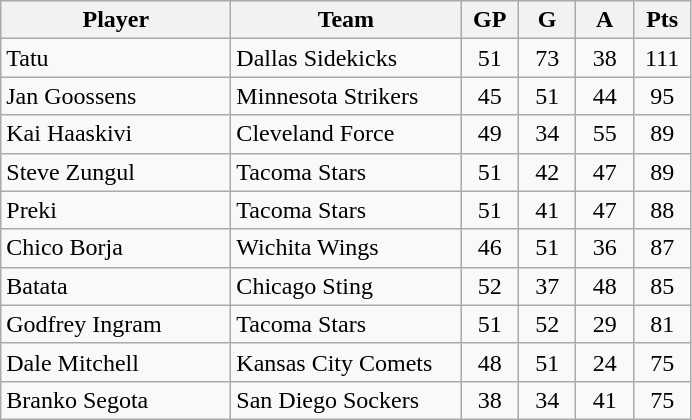<table class="wikitable">
<tr>
<th width="30%">Player</th>
<th width="30%">Team</th>
<th width="7.5%">GP</th>
<th width="7.5%">G</th>
<th width="7.5%">A</th>
<th width="7.5%">Pts</th>
</tr>
<tr align=center>
<td align=left>Tatu</td>
<td align=left>Dallas Sidekicks</td>
<td>51</td>
<td>73</td>
<td>38</td>
<td>111</td>
</tr>
<tr align=center>
<td align=left>Jan Goossens</td>
<td align=left>Minnesota Strikers</td>
<td>45</td>
<td>51</td>
<td>44</td>
<td>95</td>
</tr>
<tr align=center>
<td align=left>Kai Haaskivi</td>
<td align=left>Cleveland Force</td>
<td>49</td>
<td>34</td>
<td>55</td>
<td>89</td>
</tr>
<tr align=center>
<td align=left>Steve Zungul</td>
<td align=left>Tacoma Stars</td>
<td>51</td>
<td>42</td>
<td>47</td>
<td>89</td>
</tr>
<tr align=center>
<td align=left>Preki</td>
<td align=left>Tacoma Stars</td>
<td>51</td>
<td>41</td>
<td>47</td>
<td>88</td>
</tr>
<tr align=center>
<td align=left>Chico Borja</td>
<td align=left>Wichita Wings</td>
<td>46</td>
<td>51</td>
<td>36</td>
<td>87</td>
</tr>
<tr align=center>
<td align=left>Batata</td>
<td align=left>Chicago Sting</td>
<td>52</td>
<td>37</td>
<td>48</td>
<td>85</td>
</tr>
<tr align=center>
<td align=left>Godfrey Ingram</td>
<td align=left>Tacoma Stars</td>
<td>51</td>
<td>52</td>
<td>29</td>
<td>81</td>
</tr>
<tr align=center>
<td align=left>Dale Mitchell</td>
<td align=left>Kansas City Comets</td>
<td>48</td>
<td>51</td>
<td>24</td>
<td>75</td>
</tr>
<tr align=center>
<td align=left>Branko Segota</td>
<td align=left>San Diego Sockers</td>
<td>38</td>
<td>34</td>
<td>41</td>
<td>75</td>
</tr>
</table>
